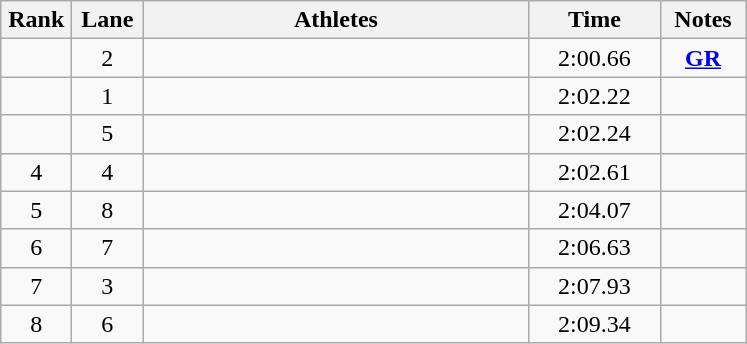<table class="wikitable sortable" style="text-align:center;">
<tr>
<th width=40>Rank</th>
<th width=40>Lane</th>
<th width=250>Athletes</th>
<th width=80>Time</th>
<th width=50>Notes</th>
</tr>
<tr>
<td></td>
<td>2</td>
<td align=left></td>
<td>2:00.66</td>
<td><strong><a href='#'>GR</a></strong></td>
</tr>
<tr>
<td></td>
<td>1</td>
<td align=left></td>
<td>2:02.22</td>
<td></td>
</tr>
<tr>
<td></td>
<td>5</td>
<td align=left></td>
<td>2:02.24</td>
<td></td>
</tr>
<tr>
<td>4</td>
<td>4</td>
<td align=left></td>
<td>2:02.61</td>
<td></td>
</tr>
<tr>
<td>5</td>
<td>8</td>
<td align=left></td>
<td>2:04.07</td>
<td></td>
</tr>
<tr>
<td>6</td>
<td>7</td>
<td align=left></td>
<td>2:06.63</td>
<td></td>
</tr>
<tr>
<td>7</td>
<td>3</td>
<td align=left></td>
<td>2:07.93</td>
<td></td>
</tr>
<tr>
<td>8</td>
<td>6</td>
<td align=left></td>
<td>2:09.34</td>
<td></td>
</tr>
</table>
